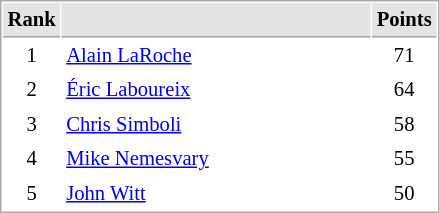<table cellspacing="1" cellpadding="3" style="border:1px solid #AAAAAA;font-size:86%">
<tr bgcolor="#E4E4E4">
<th style="border-bottom:1px solid #AAAAAA" width=10>Rank</th>
<th style="border-bottom:1px solid #AAAAAA" width=200></th>
<th style="border-bottom:1px solid #AAAAAA" width=20>Points</th>
</tr>
<tr>
<td align="center">1</td>
<td> <a href='#'>Alain LaRoche</a></td>
<td align=center>71</td>
</tr>
<tr>
<td align="center">2</td>
<td> <a href='#'>Éric Laboureix</a></td>
<td align=center>64</td>
</tr>
<tr>
<td align="center">3</td>
<td> <a href='#'>Chris Simboli</a></td>
<td align=center>58</td>
</tr>
<tr>
<td align="center">4</td>
<td> <a href='#'>Mike Nemesvary</a></td>
<td align=center>55</td>
</tr>
<tr>
<td align="center">5</td>
<td> <a href='#'>John Witt</a></td>
<td align=center>50</td>
</tr>
</table>
